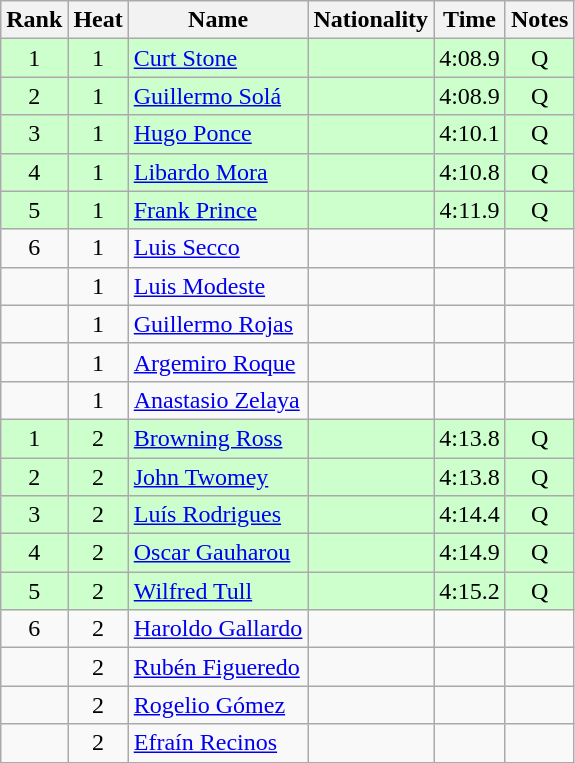<table class="wikitable sortable" style="text-align:center">
<tr>
<th>Rank</th>
<th>Heat</th>
<th>Name</th>
<th>Nationality</th>
<th>Time</th>
<th>Notes</th>
</tr>
<tr bgcolor=ccffcc>
<td>1</td>
<td>1</td>
<td align=left><a href='#'>Curt Stone</a></td>
<td align=left></td>
<td>4:08.9</td>
<td>Q</td>
</tr>
<tr bgcolor=ccffcc>
<td>2</td>
<td>1</td>
<td align=left><a href='#'>Guillermo Solá</a></td>
<td align=left></td>
<td>4:08.9</td>
<td>Q</td>
</tr>
<tr bgcolor=ccffcc>
<td>3</td>
<td>1</td>
<td align=left><a href='#'>Hugo Ponce</a></td>
<td align=left></td>
<td>4:10.1</td>
<td>Q</td>
</tr>
<tr bgcolor=ccffcc>
<td>4</td>
<td>1</td>
<td align=left><a href='#'>Libardo Mora</a></td>
<td align=left></td>
<td>4:10.8</td>
<td>Q</td>
</tr>
<tr bgcolor=ccffcc>
<td>5</td>
<td>1</td>
<td align=left><a href='#'>Frank Prince</a></td>
<td align=left></td>
<td>4:11.9</td>
<td>Q</td>
</tr>
<tr>
<td>6</td>
<td>1</td>
<td align=left><a href='#'>Luis Secco</a></td>
<td align=left></td>
<td></td>
<td></td>
</tr>
<tr>
<td></td>
<td>1</td>
<td align=left><a href='#'>Luis Modeste</a></td>
<td align=left></td>
<td></td>
<td></td>
</tr>
<tr>
<td></td>
<td>1</td>
<td align=left><a href='#'>Guillermo Rojas</a></td>
<td align=left></td>
<td></td>
<td></td>
</tr>
<tr>
<td></td>
<td>1</td>
<td align=left><a href='#'>Argemiro Roque</a></td>
<td align=left></td>
<td></td>
<td></td>
</tr>
<tr>
<td></td>
<td>1</td>
<td align=left><a href='#'>Anastasio Zelaya</a></td>
<td align=left></td>
<td></td>
<td></td>
</tr>
<tr bgcolor=ccffcc>
<td>1</td>
<td>2</td>
<td align=left><a href='#'>Browning Ross</a></td>
<td align=left></td>
<td>4:13.8</td>
<td>Q</td>
</tr>
<tr bgcolor=ccffcc>
<td>2</td>
<td>2</td>
<td align=left><a href='#'>John Twomey</a></td>
<td align=left></td>
<td>4:13.8</td>
<td>Q</td>
</tr>
<tr bgcolor=ccffcc>
<td>3</td>
<td>2</td>
<td align=left><a href='#'>Luís Rodrigues</a></td>
<td align=left></td>
<td>4:14.4</td>
<td>Q</td>
</tr>
<tr bgcolor=ccffcc>
<td>4</td>
<td>2</td>
<td align=left><a href='#'>Oscar Gauharou</a></td>
<td align=left></td>
<td>4:14.9</td>
<td>Q</td>
</tr>
<tr bgcolor=ccffcc>
<td>5</td>
<td>2</td>
<td align=left><a href='#'>Wilfred Tull</a></td>
<td align=left></td>
<td>4:15.2</td>
<td>Q</td>
</tr>
<tr>
<td>6</td>
<td>2</td>
<td align=left><a href='#'>Haroldo Gallardo</a></td>
<td align=left></td>
<td></td>
<td></td>
</tr>
<tr>
<td></td>
<td>2</td>
<td align=left><a href='#'>Rubén Figueredo</a></td>
<td align=left></td>
<td></td>
<td></td>
</tr>
<tr>
<td></td>
<td>2</td>
<td align=left><a href='#'>Rogelio Gómez</a></td>
<td align=left></td>
<td></td>
<td></td>
</tr>
<tr>
<td></td>
<td>2</td>
<td align=left><a href='#'>Efraín Recinos</a></td>
<td align=left></td>
<td></td>
<td></td>
</tr>
</table>
